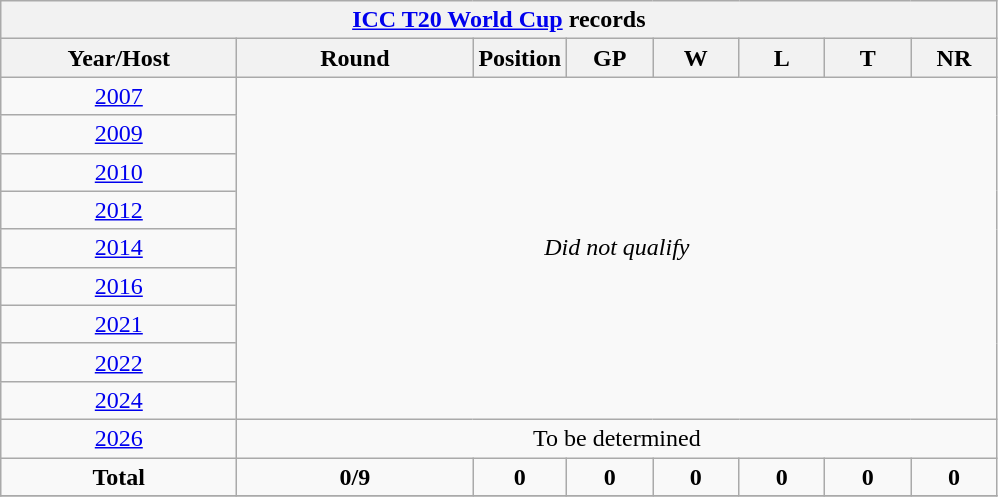<table class="wikitable" style="text-align: center;">
<tr>
<th colspan=8><a href='#'>ICC T20 World Cup</a> records</th>
</tr>
<tr>
<th width=150>Year/Host</th>
<th width=150>Round</th>
<th width=50>Position</th>
<th width=50>GP</th>
<th width=50>W</th>
<th width=50>L</th>
<th width=50>T</th>
<th width=50>NR</th>
</tr>
<tr>
<td> <a href='#'>2007</a></td>
<td colspan="7" rowspan="9"><em>Did not qualify</em></td>
</tr>
<tr>
<td> <a href='#'>2009</a></td>
</tr>
<tr>
<td> <a href='#'>2010</a></td>
</tr>
<tr>
<td> <a href='#'>2012</a></td>
</tr>
<tr>
<td> <a href='#'>2014</a></td>
</tr>
<tr>
<td> <a href='#'>2016</a></td>
</tr>
<tr>
<td>  <a href='#'>2021</a></td>
</tr>
<tr>
<td> <a href='#'>2022</a></td>
</tr>
<tr>
<td> <a href='#'>2024</a></td>
</tr>
<tr>
<td>  <a href='#'>2026</a></td>
<td colspan=8>To be determined</td>
</tr>
<tr>
<td><strong>Total</strong></td>
<td><strong>0/9</strong></td>
<td><strong>0</strong></td>
<td><strong>0</strong></td>
<td><strong>0</strong></td>
<td><strong>0</strong></td>
<td><strong>0</strong></td>
<td><strong>0</strong></td>
</tr>
<tr>
</tr>
</table>
